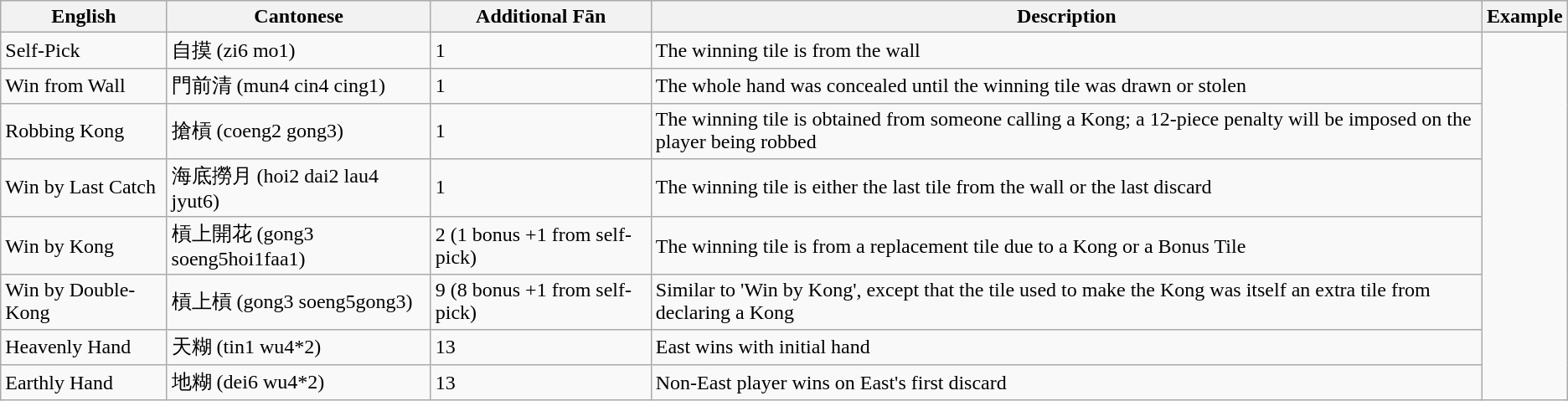<table class="wikitable">
<tr>
<th>English</th>
<th>Cantonese</th>
<th>Additional Fān</th>
<th>Description</th>
<th>Example</th>
</tr>
<tr>
<td>Self-Pick</td>
<td>自摸 (zi6 mo1)</td>
<td>1</td>
<td>The winning tile is from the wall</td>
</tr>
<tr>
<td>Win from Wall</td>
<td>門前清 (mun4 cin4 cing1)</td>
<td>1</td>
<td>The whole hand was concealed until the winning tile was drawn or stolen</td>
</tr>
<tr>
<td>Robbing Kong</td>
<td>搶槓 (coeng2 gong3)</td>
<td>1</td>
<td>The winning tile is obtained from someone calling a Kong; a 12-piece penalty will be imposed on the player being robbed</td>
</tr>
<tr>
<td>Win by Last Catch</td>
<td>海底撈月 (hoi2 dai2 lau4 jyut6)</td>
<td>1</td>
<td>The winning tile is either the last tile from the wall or the last discard</td>
</tr>
<tr>
<td>Win by Kong</td>
<td>槓上開花 (gong3 soeng5hoi1faa1)</td>
<td>2 (1 bonus +1 from self-pick)</td>
<td>The winning tile is from a replacement tile due to a Kong or a Bonus Tile</td>
</tr>
<tr>
<td>Win by Double-Kong</td>
<td>槓上槓 (gong3 soeng5gong3)</td>
<td>9 (8 bonus +1 from self-pick)</td>
<td>Similar to 'Win by Kong', except that the tile used to make the Kong was itself an extra tile from declaring a Kong</td>
</tr>
<tr>
<td>Heavenly Hand</td>
<td>天糊 (tin1 wu4*2)</td>
<td>13</td>
<td>East wins with initial hand</td>
</tr>
<tr>
<td>Earthly Hand</td>
<td>地糊 (dei6 wu4*2)</td>
<td>13</td>
<td>Non-East player wins on East's first discard</td>
</tr>
</table>
